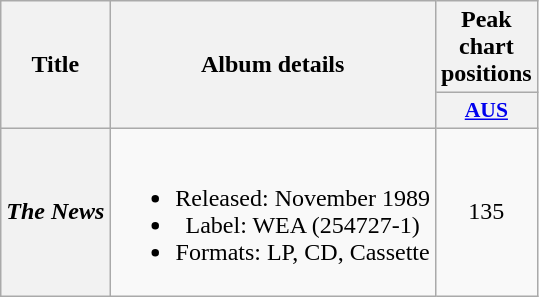<table class="wikitable plainrowheaders" style="text-align:center;">
<tr>
<th rowspan="2">Title</th>
<th rowspan="2">Album details</th>
<th colspan="1">Peak chart positions</th>
</tr>
<tr>
<th scope="col" style="width:3em;font-size:90%;"><a href='#'>AUS</a><br></th>
</tr>
<tr>
<th scope="row"><em>The News</em></th>
<td><br><ul><li>Released: November 1989</li><li>Label: WEA (254727-1)</li><li>Formats: LP, CD, Cassette</li></ul></td>
<td>135</td>
</tr>
</table>
